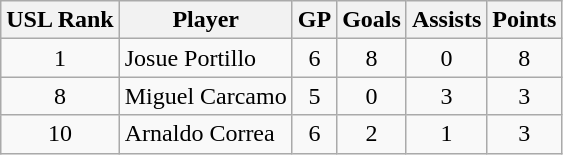<table class="wikitable">
<tr>
<th>USL Rank</th>
<th>Player</th>
<th>GP</th>
<th>Goals</th>
<th>Assists</th>
<th>Points</th>
</tr>
<tr>
<td align=center>1</td>
<td>Josue Portillo</td>
<td align=center>6</td>
<td align=center>8</td>
<td align=center>0</td>
<td align=center>8</td>
</tr>
<tr>
<td align=center>8</td>
<td>Miguel Carcamo</td>
<td align=center>5</td>
<td align=center>0</td>
<td align=center>3</td>
<td align=center>3</td>
</tr>
<tr>
<td align=center>10</td>
<td>Arnaldo Correa</td>
<td align=center>6</td>
<td align=center>2</td>
<td align=center>1</td>
<td align=center>3</td>
</tr>
</table>
